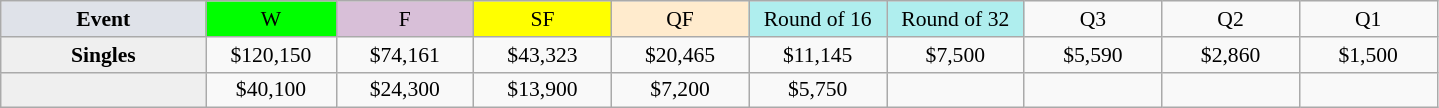<table class=wikitable style=font-size:90%;text-align:center>
<tr>
<td style="width:130px; background:#dfe2e9;"><strong>Event</strong></td>
<td style="width:80px; background:lime;">W</td>
<td style="width:85px; background:thistle;">F</td>
<td style="width:85px; background:#ff0;">SF</td>
<td style="width:85px; background:#ffebcd;">QF</td>
<td style="width:85px; background:#afeeee;">Round of 16</td>
<td style="width:85px; background:#afeeee;">Round of 32</td>
<td style="width:85px;">Q3</td>
<td style="width:85px;">Q2</td>
<td style="width:85px;">Q1</td>
</tr>
<tr>
<td style="background:#efefef;"><strong>Singles</strong></td>
<td>$120,150</td>
<td>$74,161</td>
<td>$43,323</td>
<td>$20,465</td>
<td>$11,145</td>
<td>$7,500</td>
<td>$5,590</td>
<td>$2,860</td>
<td>$1,500</td>
</tr>
<tr>
<td style="background:#efefef;"><strong></strong></td>
<td>$40,100</td>
<td>$24,300</td>
<td>$13,900</td>
<td>$7,200</td>
<td>$5,750</td>
<td></td>
<td></td>
<td></td>
<td></td>
</tr>
</table>
